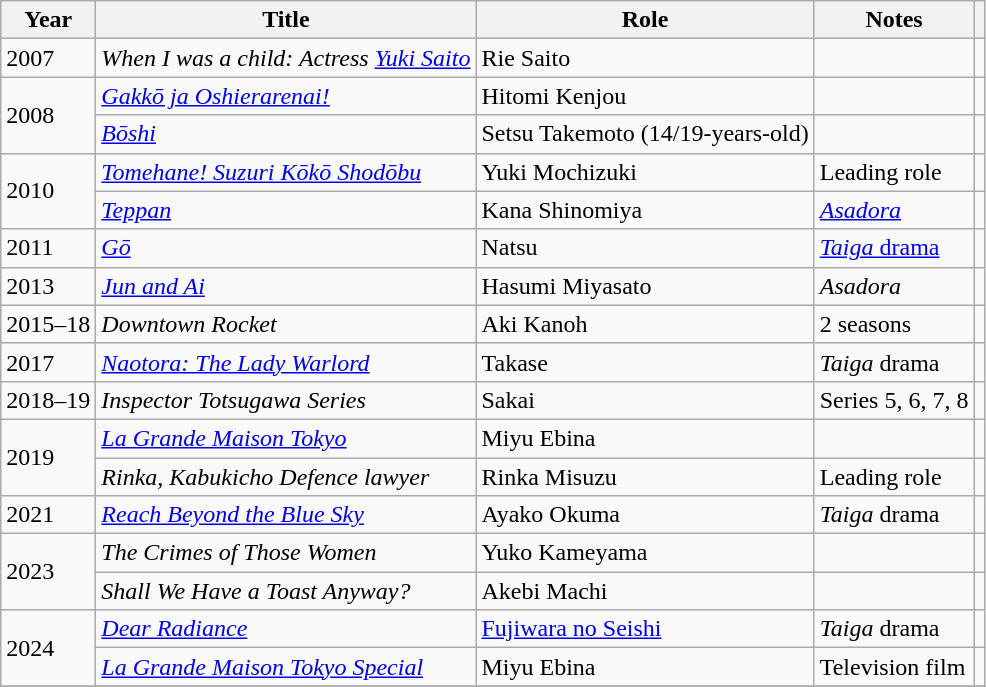<table class="wikitable sortable plainrowheaders">
<tr>
<th>Year</th>
<th>Title</th>
<th>Role</th>
<th class="unsortable">Notes</th>
<th class="unsortable"></th>
</tr>
<tr>
<td>2007</td>
<td><em>When I was a child: Actress <a href='#'>Yuki Saito</a></em></td>
<td>Rie Saito</td>
<td></td>
<td></td>
</tr>
<tr>
<td rowspan="2">2008</td>
<td><em><a href='#'>Gakkō ja Oshierarenai!</a></em></td>
<td>Hitomi Kenjou</td>
<td></td>
<td></td>
</tr>
<tr>
<td><em><a href='#'>Bōshi</a></em></td>
<td>Setsu Takemoto (14/19-years-old)</td>
<td></td>
<td></td>
</tr>
<tr>
<td rowspan=2>2010</td>
<td><em><a href='#'>Tomehane! Suzuri Kōkō Shodōbu</a></em></td>
<td>Yuki Mochizuki</td>
<td>Leading role</td>
<td></td>
</tr>
<tr>
<td><em><a href='#'>Teppan</a></em></td>
<td>Kana Shinomiya</td>
<td><em><a href='#'>Asadora</a></em></td>
<td></td>
</tr>
<tr>
<td>2011</td>
<td><em><a href='#'>Gō</a></em></td>
<td>Natsu</td>
<td><a href='#'><em>Taiga</em> drama</a></td>
<td></td>
</tr>
<tr>
<td>2013</td>
<td><em><a href='#'>Jun and Ai</a></em></td>
<td>Hasumi Miyasato</td>
<td><em>Asadora</em></td>
<td></td>
</tr>
<tr>
<td>2015–18</td>
<td><em>Downtown Rocket</em></td>
<td>Aki Kanoh</td>
<td>2 seasons</td>
<td></td>
</tr>
<tr>
<td>2017</td>
<td><em><a href='#'>Naotora: The Lady Warlord</a></em></td>
<td>Takase</td>
<td><em>Taiga</em> drama</td>
<td></td>
</tr>
<tr>
<td>2018–19</td>
<td><em>Inspector Totsugawa Series</em></td>
<td>Sakai</td>
<td>Series 5, 6, 7, 8</td>
<td></td>
</tr>
<tr>
<td rowspan="2">2019</td>
<td><em><a href='#'>La Grande Maison Tokyo</a></em></td>
<td>Miyu Ebina</td>
<td></td>
<td></td>
</tr>
<tr>
<td><em>Rinka, Kabukicho Defence lawyer</em></td>
<td>Rinka Misuzu</td>
<td>Leading role</td>
<td></td>
</tr>
<tr>
<td>2021</td>
<td><em><a href='#'>Reach Beyond the Blue Sky</a></em></td>
<td>Ayako Okuma</td>
<td><em>Taiga</em> drama</td>
<td></td>
</tr>
<tr>
<td rowspan="2">2023</td>
<td><em>The Crimes of Those Women</em></td>
<td>Yuko Kameyama</td>
<td></td>
<td></td>
</tr>
<tr>
<td><em>Shall We Have a Toast Anyway?</em></td>
<td>Akebi Machi</td>
<td></td>
<td></td>
</tr>
<tr>
<td rowspan="2">2024</td>
<td><em><a href='#'>Dear Radiance</a></em></td>
<td><a href='#'>Fujiwara no Seishi</a></td>
<td><em>Taiga</em> drama</td>
<td></td>
</tr>
<tr>
<td><em><a href='#'>La Grande Maison Tokyo Special</a></em></td>
<td>Miyu Ebina</td>
<td>Television film</td>
<td></td>
</tr>
<tr>
</tr>
</table>
